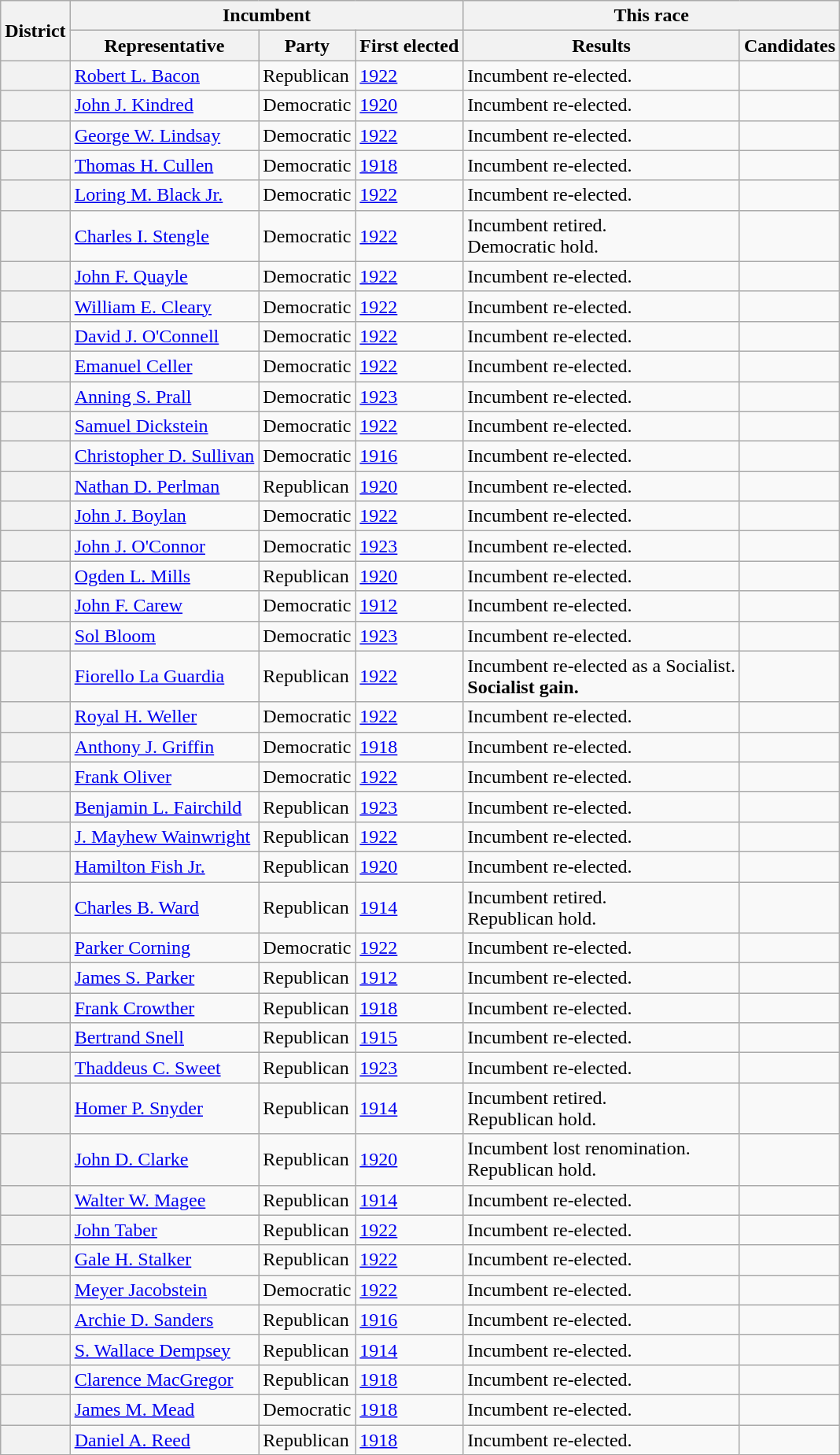<table class=wikitable>
<tr>
<th rowspan=2>District</th>
<th colspan=3>Incumbent</th>
<th colspan=2>This race</th>
</tr>
<tr>
<th>Representative</th>
<th>Party</th>
<th>First elected</th>
<th>Results</th>
<th>Candidates</th>
</tr>
<tr>
<th></th>
<td><a href='#'>Robert L. Bacon</a></td>
<td>Republican</td>
<td><a href='#'>1922</a></td>
<td>Incumbent re-elected.</td>
<td nowrap></td>
</tr>
<tr>
<th></th>
<td><a href='#'>John J. Kindred</a></td>
<td>Democratic</td>
<td><a href='#'>1920</a></td>
<td>Incumbent re-elected.</td>
<td nowrap></td>
</tr>
<tr>
<th></th>
<td><a href='#'>George W. Lindsay</a></td>
<td>Democratic</td>
<td><a href='#'>1922</a></td>
<td>Incumbent re-elected.</td>
<td nowrap></td>
</tr>
<tr>
<th></th>
<td><a href='#'>Thomas H. Cullen</a></td>
<td>Democratic</td>
<td><a href='#'>1918</a></td>
<td>Incumbent re-elected.</td>
<td nowrap></td>
</tr>
<tr>
<th></th>
<td><a href='#'>Loring M. Black Jr.</a></td>
<td>Democratic</td>
<td><a href='#'>1922</a></td>
<td>Incumbent re-elected.</td>
<td nowrap></td>
</tr>
<tr>
<th></th>
<td><a href='#'>Charles I. Stengle</a></td>
<td>Democratic</td>
<td><a href='#'>1922</a></td>
<td>Incumbent retired.<br>Democratic hold.</td>
<td nowrap></td>
</tr>
<tr>
<th></th>
<td><a href='#'>John F. Quayle</a></td>
<td>Democratic</td>
<td><a href='#'>1922</a></td>
<td>Incumbent re-elected.</td>
<td nowrap></td>
</tr>
<tr>
<th></th>
<td><a href='#'>William E. Cleary</a></td>
<td>Democratic</td>
<td><a href='#'>1922</a></td>
<td>Incumbent re-elected.</td>
<td nowrap></td>
</tr>
<tr>
<th></th>
<td><a href='#'>David J. O'Connell</a></td>
<td>Democratic</td>
<td><a href='#'>1922</a></td>
<td>Incumbent re-elected.</td>
<td nowrap></td>
</tr>
<tr>
<th></th>
<td><a href='#'>Emanuel Celler</a></td>
<td>Democratic</td>
<td><a href='#'>1922</a></td>
<td>Incumbent re-elected.</td>
<td nowrap></td>
</tr>
<tr>
<th></th>
<td><a href='#'>Anning S. Prall</a></td>
<td>Democratic</td>
<td><a href='#'>1923 </a></td>
<td>Incumbent re-elected.</td>
<td nowrap></td>
</tr>
<tr>
<th></th>
<td><a href='#'>Samuel Dickstein</a></td>
<td>Democratic</td>
<td><a href='#'>1922</a></td>
<td>Incumbent re-elected.</td>
<td nowrap></td>
</tr>
<tr>
<th></th>
<td><a href='#'>Christopher D. Sullivan</a></td>
<td>Democratic</td>
<td><a href='#'>1916</a></td>
<td>Incumbent re-elected.</td>
<td nowrap></td>
</tr>
<tr>
<th></th>
<td><a href='#'>Nathan D. Perlman</a></td>
<td>Republican</td>
<td><a href='#'>1920</a></td>
<td>Incumbent re-elected.</td>
<td nowrap></td>
</tr>
<tr>
<th></th>
<td><a href='#'>John J. Boylan</a></td>
<td>Democratic</td>
<td><a href='#'>1922</a></td>
<td>Incumbent re-elected.</td>
<td nowrap></td>
</tr>
<tr>
<th></th>
<td><a href='#'>John J. O'Connor</a></td>
<td>Democratic</td>
<td><a href='#'>1923 </a></td>
<td>Incumbent re-elected.</td>
<td nowrap></td>
</tr>
<tr>
<th></th>
<td><a href='#'>Ogden L. Mills</a></td>
<td>Republican</td>
<td><a href='#'>1920</a></td>
<td>Incumbent re-elected.</td>
<td nowrap></td>
</tr>
<tr>
<th></th>
<td><a href='#'>John F. Carew</a></td>
<td>Democratic</td>
<td><a href='#'>1912</a></td>
<td>Incumbent re-elected.</td>
<td nowrap></td>
</tr>
<tr>
<th></th>
<td><a href='#'>Sol Bloom</a></td>
<td>Democratic</td>
<td><a href='#'>1923 </a></td>
<td>Incumbent re-elected.</td>
<td nowrap></td>
</tr>
<tr>
<th></th>
<td><a href='#'>Fiorello La Guardia</a></td>
<td>Republican</td>
<td><a href='#'>1922</a></td>
<td>Incumbent re-elected as a Socialist.<br><strong>Socialist gain.</strong></td>
<td nowrap></td>
</tr>
<tr>
<th></th>
<td><a href='#'>Royal H. Weller</a></td>
<td>Democratic</td>
<td><a href='#'>1922</a></td>
<td>Incumbent re-elected.</td>
<td nowrap></td>
</tr>
<tr>
<th></th>
<td><a href='#'>Anthony J. Griffin</a></td>
<td>Democratic</td>
<td><a href='#'>1918</a></td>
<td>Incumbent re-elected.</td>
<td nowrap></td>
</tr>
<tr>
<th></th>
<td><a href='#'>Frank Oliver</a></td>
<td>Democratic</td>
<td><a href='#'>1922</a></td>
<td>Incumbent re-elected.</td>
<td nowrap></td>
</tr>
<tr>
<th></th>
<td><a href='#'>Benjamin L. Fairchild</a></td>
<td>Republican</td>
<td><a href='#'>1923 </a></td>
<td>Incumbent re-elected.</td>
<td nowrap></td>
</tr>
<tr>
<th></th>
<td><a href='#'>J. Mayhew Wainwright</a></td>
<td>Republican</td>
<td><a href='#'>1922</a></td>
<td>Incumbent re-elected.</td>
<td nowrap></td>
</tr>
<tr>
<th></th>
<td><a href='#'>Hamilton Fish Jr.</a></td>
<td>Republican</td>
<td><a href='#'>1920</a></td>
<td>Incumbent re-elected.</td>
<td nowrap></td>
</tr>
<tr>
<th></th>
<td><a href='#'>Charles B. Ward</a></td>
<td>Republican</td>
<td><a href='#'>1914</a></td>
<td>Incumbent retired.<br>Republican hold.</td>
<td nowrap></td>
</tr>
<tr>
<th></th>
<td><a href='#'>Parker Corning</a></td>
<td>Democratic</td>
<td><a href='#'>1922</a></td>
<td>Incumbent re-elected.</td>
<td nowrap></td>
</tr>
<tr>
<th></th>
<td><a href='#'>James S. Parker</a></td>
<td>Republican</td>
<td><a href='#'>1912</a></td>
<td>Incumbent re-elected.</td>
<td nowrap></td>
</tr>
<tr>
<th></th>
<td><a href='#'>Frank Crowther</a></td>
<td>Republican</td>
<td><a href='#'>1918</a></td>
<td>Incumbent re-elected.</td>
<td nowrap></td>
</tr>
<tr>
<th></th>
<td><a href='#'>Bertrand Snell</a></td>
<td>Republican</td>
<td><a href='#'>1915 </a></td>
<td>Incumbent re-elected.</td>
<td nowrap></td>
</tr>
<tr>
<th></th>
<td><a href='#'>Thaddeus C. Sweet</a></td>
<td>Republican</td>
<td><a href='#'>1923 </a></td>
<td>Incumbent re-elected.</td>
<td nowrap></td>
</tr>
<tr>
<th></th>
<td><a href='#'>Homer P. Snyder</a></td>
<td>Republican</td>
<td><a href='#'>1914</a></td>
<td>Incumbent retired.<br>Republican hold.</td>
<td nowrap></td>
</tr>
<tr>
<th></th>
<td><a href='#'>John D. Clarke</a></td>
<td>Republican</td>
<td><a href='#'>1920</a></td>
<td>Incumbent lost renomination.<br>Republican hold.</td>
<td nowrap></td>
</tr>
<tr>
<th></th>
<td><a href='#'>Walter W. Magee</a></td>
<td>Republican</td>
<td><a href='#'>1914</a></td>
<td>Incumbent re-elected.</td>
<td nowrap></td>
</tr>
<tr>
<th></th>
<td><a href='#'>John Taber</a></td>
<td>Republican</td>
<td><a href='#'>1922</a></td>
<td>Incumbent re-elected.</td>
<td nowrap></td>
</tr>
<tr>
<th></th>
<td><a href='#'>Gale H. Stalker</a></td>
<td>Republican</td>
<td><a href='#'>1922</a></td>
<td>Incumbent re-elected.</td>
<td nowrap></td>
</tr>
<tr>
<th></th>
<td><a href='#'>Meyer Jacobstein</a></td>
<td>Democratic</td>
<td><a href='#'>1922</a></td>
<td>Incumbent re-elected.</td>
<td nowrap></td>
</tr>
<tr>
<th></th>
<td><a href='#'>Archie D. Sanders</a></td>
<td>Republican</td>
<td><a href='#'>1916</a></td>
<td>Incumbent re-elected.</td>
<td nowrap></td>
</tr>
<tr>
<th></th>
<td><a href='#'>S. Wallace Dempsey</a></td>
<td>Republican</td>
<td><a href='#'>1914</a></td>
<td>Incumbent re-elected.</td>
<td nowrap></td>
</tr>
<tr>
<th></th>
<td><a href='#'>Clarence MacGregor</a></td>
<td>Republican</td>
<td><a href='#'>1918</a></td>
<td>Incumbent re-elected.</td>
<td nowrap></td>
</tr>
<tr>
<th></th>
<td><a href='#'>James M. Mead</a></td>
<td>Democratic</td>
<td><a href='#'>1918</a></td>
<td>Incumbent re-elected.</td>
<td nowrap></td>
</tr>
<tr>
<th></th>
<td><a href='#'>Daniel A. Reed</a></td>
<td>Republican</td>
<td><a href='#'>1918</a></td>
<td>Incumbent re-elected.</td>
<td nowrap></td>
</tr>
</table>
